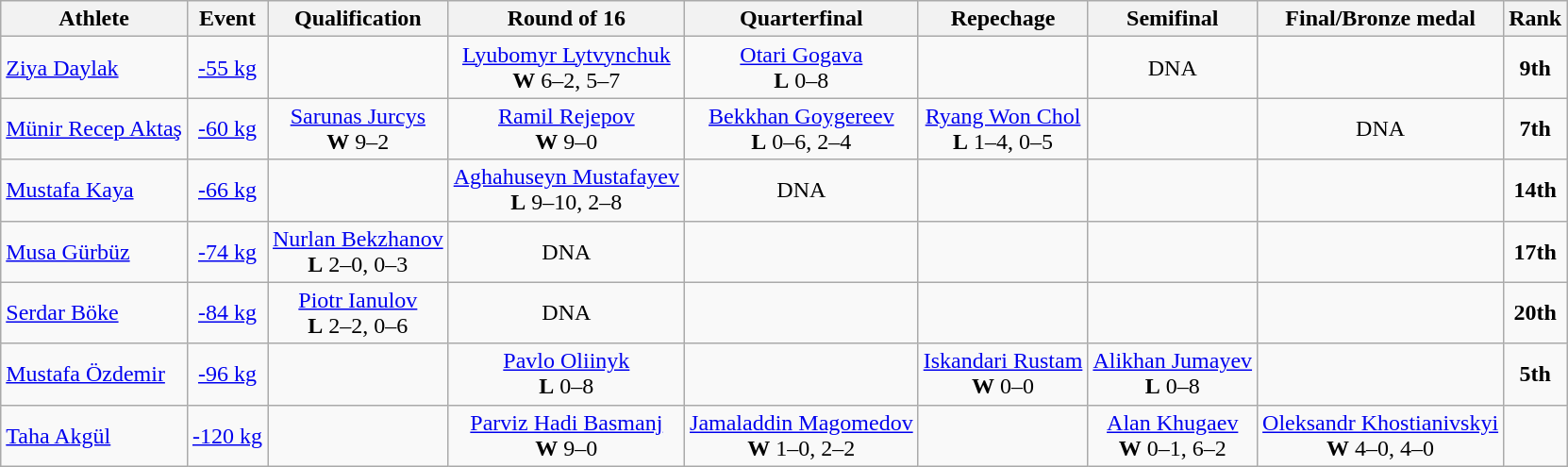<table class="wikitable">
<tr>
<th>Athlete</th>
<th>Event</th>
<th>Qualification</th>
<th>Round of 16</th>
<th>Quarterfinal</th>
<th>Repechage</th>
<th>Semifinal</th>
<th>Final/Bronze medal</th>
<th>Rank</th>
</tr>
<tr align=center>
<td align=left><a href='#'>Ziya Daylak</a></td>
<td><a href='#'>-55 kg</a></td>
<td></td>
<td> <a href='#'>Lyubomyr Lytvynchuk</a><br><strong>W</strong> 6–2, 5–7</td>
<td> <a href='#'>Otari Gogava</a><br><strong>L</strong> 0–8</td>
<td></td>
<td>DNA</td>
<td></td>
<td><strong>9th</strong></td>
</tr>
<tr align=center>
<td align=left><a href='#'>Münir Recep Aktaş</a></td>
<td><a href='#'>-60 kg</a></td>
<td> <a href='#'>Sarunas Jurcys</a><br><strong>W</strong> 9–2</td>
<td> <a href='#'>Ramil Rejepov</a><br><strong>W</strong> 9–0</td>
<td> <a href='#'>Bekkhan Goygereev</a><br><strong>L</strong> 0–6, 2–4</td>
<td> <a href='#'>Ryang Won Chol</a><br><strong>L</strong> 1–4, 0–5</td>
<td></td>
<td>DNA</td>
<td><strong>7th</strong></td>
</tr>
<tr align=center>
<td align=left><a href='#'>Mustafa Kaya</a></td>
<td><a href='#'>-66 kg</a></td>
<td></td>
<td> <a href='#'>Aghahuseyn Mustafayev</a><br><strong>L</strong> 9–10, 2–8</td>
<td>DNA</td>
<td></td>
<td></td>
<td></td>
<td><strong>14th</strong></td>
</tr>
<tr align=center>
<td align=left><a href='#'>Musa Gürbüz</a></td>
<td><a href='#'>-74 kg</a></td>
<td> <a href='#'>Nurlan Bekzhanov</a><br><strong>L</strong> 2–0, 0–3</td>
<td>DNA</td>
<td></td>
<td></td>
<td></td>
<td></td>
<td><strong>17th</strong></td>
</tr>
<tr align=center>
<td align=left><a href='#'>Serdar Böke</a></td>
<td><a href='#'>-84 kg</a></td>
<td> <a href='#'>Piotr Ianulov</a><br><strong>L</strong> 2–2, 0–6</td>
<td>DNA</td>
<td></td>
<td></td>
<td></td>
<td></td>
<td><strong>20th</strong></td>
</tr>
<tr align=center>
<td align=left><a href='#'>Mustafa Özdemir</a></td>
<td><a href='#'>-96 kg</a></td>
<td></td>
<td> <a href='#'>Pavlo Oliinyk</a><br><strong>L</strong> 0–8</td>
<td></td>
<td> <a href='#'>Iskandari Rustam</a><br><strong>W</strong> 0–0</td>
<td> <a href='#'>Alikhan Jumayev</a><br><strong>L</strong> 0–8</td>
<td></td>
<td><strong>5th</strong></td>
</tr>
<tr align=center>
<td align=left><a href='#'>Taha Akgül</a></td>
<td><a href='#'>-120 kg</a></td>
<td></td>
<td> <a href='#'>Parviz Hadi Basmanj</a><br><strong>W</strong> 9–0</td>
<td> <a href='#'>Jamaladdin Magomedov</a><br><strong>W</strong> 1–0, 2–2</td>
<td></td>
<td> <a href='#'>Alan Khugaev</a><br><strong>W</strong> 0–1, 6–2</td>
<td> <a href='#'>Oleksandr Khostianivskyi</a><br><strong>W</strong> 4–0, 4–0</td>
<td></td>
</tr>
</table>
